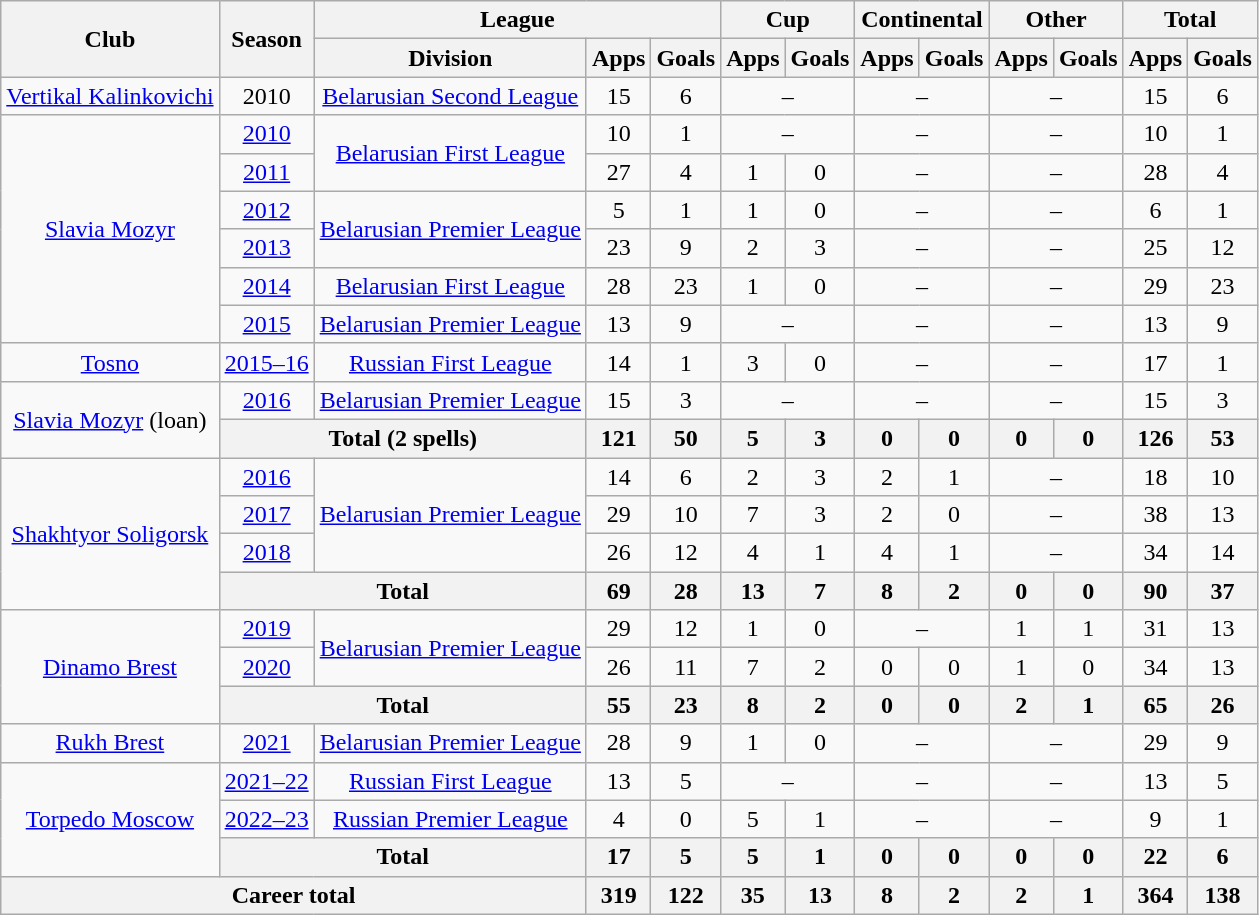<table class="wikitable" style="text-align: center;">
<tr>
<th rowspan=2>Club</th>
<th rowspan=2>Season</th>
<th colspan=3>League</th>
<th colspan=2>Cup</th>
<th colspan=2>Continental</th>
<th colspan=2>Other</th>
<th colspan=2>Total</th>
</tr>
<tr>
<th>Division</th>
<th>Apps</th>
<th>Goals</th>
<th>Apps</th>
<th>Goals</th>
<th>Apps</th>
<th>Goals</th>
<th>Apps</th>
<th>Goals</th>
<th>Apps</th>
<th>Goals</th>
</tr>
<tr>
<td><a href='#'>Vertikal Kalinkovichi</a></td>
<td>2010</td>
<td><a href='#'>Belarusian Second League</a></td>
<td>15</td>
<td>6</td>
<td colspan=2>–</td>
<td colspan=2>–</td>
<td colspan=2>–</td>
<td>15</td>
<td>6</td>
</tr>
<tr>
<td rowspan="6"><a href='#'>Slavia Mozyr</a></td>
<td><a href='#'>2010</a></td>
<td rowspan="2"><a href='#'>Belarusian First League</a></td>
<td>10</td>
<td>1</td>
<td colspan=2>–</td>
<td colspan=2>–</td>
<td colspan=2>–</td>
<td>10</td>
<td>1</td>
</tr>
<tr>
<td><a href='#'>2011</a></td>
<td>27</td>
<td>4</td>
<td>1</td>
<td>0</td>
<td colspan=2>–</td>
<td colspan=2>–</td>
<td>28</td>
<td>4</td>
</tr>
<tr>
<td><a href='#'>2012</a></td>
<td rowspan="2"><a href='#'>Belarusian Premier League</a></td>
<td>5</td>
<td>1</td>
<td>1</td>
<td>0</td>
<td colspan=2>–</td>
<td colspan=2>–</td>
<td>6</td>
<td>1</td>
</tr>
<tr>
<td><a href='#'>2013</a></td>
<td>23</td>
<td>9</td>
<td>2</td>
<td>3</td>
<td colspan=2>–</td>
<td colspan=2>–</td>
<td>25</td>
<td>12</td>
</tr>
<tr>
<td><a href='#'>2014</a></td>
<td><a href='#'>Belarusian First League</a></td>
<td>28</td>
<td>23</td>
<td>1</td>
<td>0</td>
<td colspan=2>–</td>
<td colspan=2>–</td>
<td>29</td>
<td>23</td>
</tr>
<tr>
<td><a href='#'>2015</a></td>
<td><a href='#'>Belarusian Premier League</a></td>
<td>13</td>
<td>9</td>
<td colspan=2>–</td>
<td colspan=2>–</td>
<td colspan=2>–</td>
<td>13</td>
<td>9</td>
</tr>
<tr>
<td><a href='#'>Tosno</a></td>
<td><a href='#'>2015–16</a></td>
<td><a href='#'>Russian First League</a></td>
<td>14</td>
<td>1</td>
<td>3</td>
<td>0</td>
<td colspan=2>–</td>
<td colspan=2>–</td>
<td>17</td>
<td>1</td>
</tr>
<tr>
<td rowspan="2"><a href='#'>Slavia Mozyr</a> (loan)</td>
<td><a href='#'>2016</a></td>
<td><a href='#'>Belarusian Premier League</a></td>
<td>15</td>
<td>3</td>
<td colspan=2>–</td>
<td colspan=2>–</td>
<td colspan=2>–</td>
<td>15</td>
<td>3</td>
</tr>
<tr>
<th colspan=2>Total (2 spells)</th>
<th>121</th>
<th>50</th>
<th>5</th>
<th>3</th>
<th>0</th>
<th>0</th>
<th>0</th>
<th>0</th>
<th>126</th>
<th>53</th>
</tr>
<tr>
<td rowspan="4"><a href='#'>Shakhtyor Soligorsk</a></td>
<td><a href='#'>2016</a></td>
<td rowspan="3"><a href='#'>Belarusian Premier League</a></td>
<td>14</td>
<td>6</td>
<td>2</td>
<td>3</td>
<td>2</td>
<td>1</td>
<td colspan=2>–</td>
<td>18</td>
<td>10</td>
</tr>
<tr>
<td><a href='#'>2017</a></td>
<td>29</td>
<td>10</td>
<td>7</td>
<td>3</td>
<td>2</td>
<td>0</td>
<td colspan=2>–</td>
<td>38</td>
<td>13</td>
</tr>
<tr>
<td><a href='#'>2018</a></td>
<td>26</td>
<td>12</td>
<td>4</td>
<td>1</td>
<td>4</td>
<td>1</td>
<td colspan=2>–</td>
<td>34</td>
<td>14</td>
</tr>
<tr>
<th colspan=2>Total</th>
<th>69</th>
<th>28</th>
<th>13</th>
<th>7</th>
<th>8</th>
<th>2</th>
<th>0</th>
<th>0</th>
<th>90</th>
<th>37</th>
</tr>
<tr>
<td rowspan="3"><a href='#'>Dinamo Brest</a></td>
<td><a href='#'>2019</a></td>
<td rowspan="2"><a href='#'>Belarusian Premier League</a></td>
<td>29</td>
<td>12</td>
<td>1</td>
<td>0</td>
<td colspan=2>–</td>
<td>1</td>
<td>1</td>
<td>31</td>
<td>13</td>
</tr>
<tr>
<td><a href='#'>2020</a></td>
<td>26</td>
<td>11</td>
<td>7</td>
<td>2</td>
<td>0</td>
<td>0</td>
<td>1</td>
<td>0</td>
<td>34</td>
<td>13</td>
</tr>
<tr>
<th colspan=2>Total</th>
<th>55</th>
<th>23</th>
<th>8</th>
<th>2</th>
<th>0</th>
<th>0</th>
<th>2</th>
<th>1</th>
<th>65</th>
<th>26</th>
</tr>
<tr>
<td><a href='#'>Rukh Brest</a></td>
<td><a href='#'>2021</a></td>
<td><a href='#'>Belarusian Premier League</a></td>
<td>28</td>
<td>9</td>
<td>1</td>
<td>0</td>
<td colspan=2>–</td>
<td colspan=2>–</td>
<td>29</td>
<td>9</td>
</tr>
<tr>
<td rowspan="3"><a href='#'>Torpedo Moscow</a></td>
<td><a href='#'>2021–22</a></td>
<td><a href='#'>Russian First League</a></td>
<td>13</td>
<td>5</td>
<td colspan=2>–</td>
<td colspan=2>–</td>
<td colspan=2>–</td>
<td>13</td>
<td>5</td>
</tr>
<tr>
<td><a href='#'>2022–23</a></td>
<td><a href='#'>Russian Premier League</a></td>
<td>4</td>
<td>0</td>
<td>5</td>
<td>1</td>
<td colspan=2>–</td>
<td colspan=2>–</td>
<td>9</td>
<td>1</td>
</tr>
<tr>
<th colspan=2>Total</th>
<th>17</th>
<th>5</th>
<th>5</th>
<th>1</th>
<th>0</th>
<th>0</th>
<th>0</th>
<th>0</th>
<th>22</th>
<th>6</th>
</tr>
<tr>
<th colspan=3>Career total</th>
<th>319</th>
<th>122</th>
<th>35</th>
<th>13</th>
<th>8</th>
<th>2</th>
<th>2</th>
<th>1</th>
<th>364</th>
<th>138</th>
</tr>
</table>
